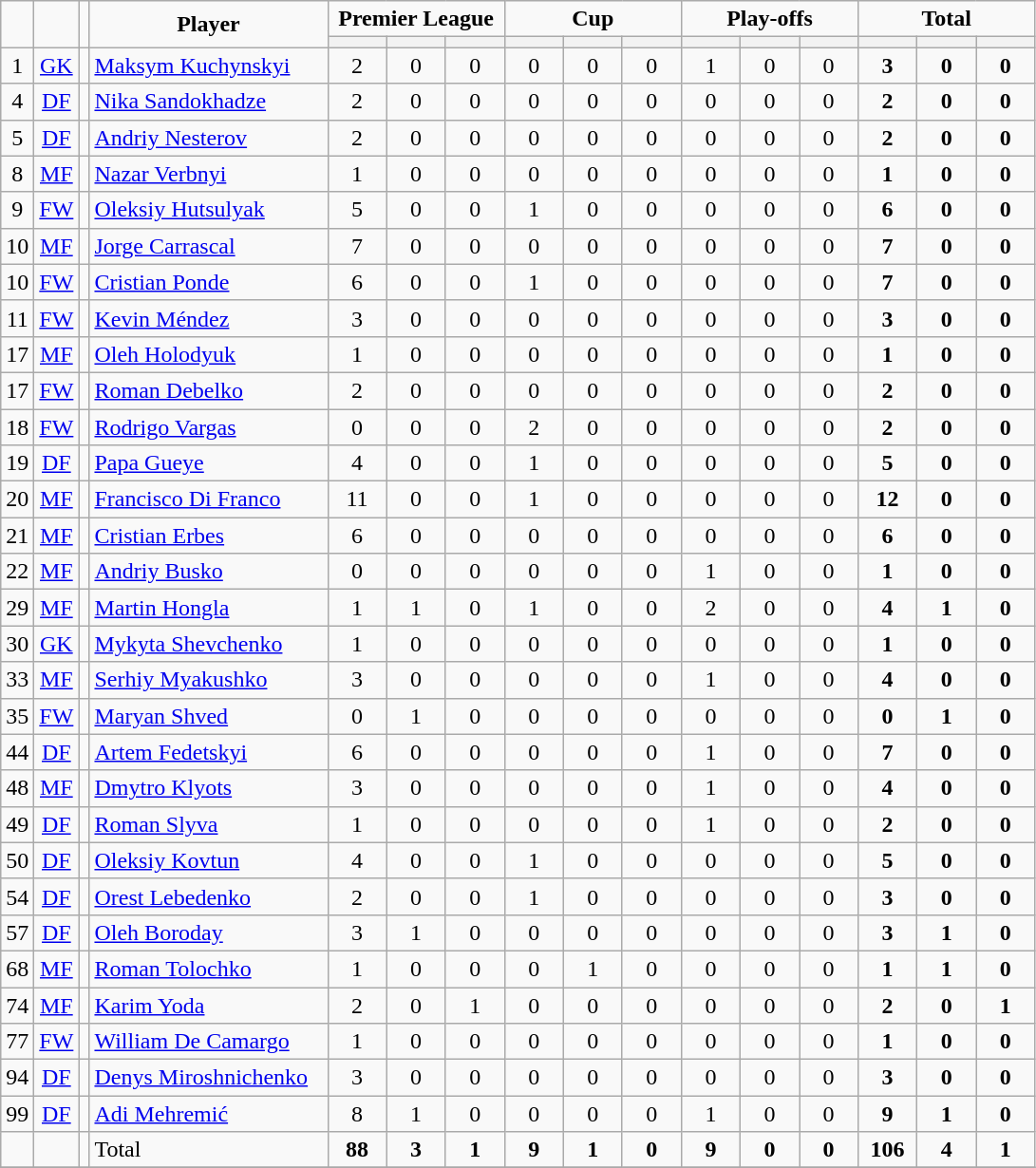<table class="wikitable" style="text-align:center">
<tr>
<td rowspan="2" !width=15><strong></strong></td>
<td rowspan="2" !width=15><strong></strong></td>
<td rowspan="2" !width=15><strong></strong></td>
<td rowspan="2" ! style="width:160px;"><strong>Player</strong></td>
<td colspan="3"><strong>Premier League</strong></td>
<td colspan="3"><strong>Cup</strong></td>
<td colspan="3"><strong>Play-offs</strong></td>
<td colspan="3"><strong>Total</strong></td>
</tr>
<tr>
<th width=34; background:#fe9;"></th>
<th width=34; background:#fe9;"></th>
<th width=34; background:#ff8888;"></th>
<th width=34; background:#fe9;"></th>
<th width=34; background:#fe9;"></th>
<th width=34; background:#ff8888;"></th>
<th width=34; background:#fe9;"></th>
<th width=34; background:#fe9;"></th>
<th width=34; background:#ff8888;"></th>
<th width=34; background:#fe9;"></th>
<th width=34; background:#fe9;"></th>
<th width=34; background:#ff8888;"></th>
</tr>
<tr>
<td>1</td>
<td><a href='#'>GK</a></td>
<td></td>
<td align=left><a href='#'>Maksym Kuchynskyi</a></td>
<td>2</td>
<td>0</td>
<td>0</td>
<td>0</td>
<td>0</td>
<td>0</td>
<td>1</td>
<td>0</td>
<td>0</td>
<td><strong>3</strong></td>
<td><strong>0</strong></td>
<td><strong>0</strong></td>
</tr>
<tr>
<td>4</td>
<td><a href='#'>DF</a></td>
<td></td>
<td align=left><a href='#'>Nika Sandokhadze</a></td>
<td>2</td>
<td>0</td>
<td>0</td>
<td>0</td>
<td>0</td>
<td>0</td>
<td>0</td>
<td>0</td>
<td>0</td>
<td><strong>2</strong></td>
<td><strong>0</strong></td>
<td><strong>0</strong></td>
</tr>
<tr>
<td>5</td>
<td><a href='#'>DF</a></td>
<td></td>
<td align=left><a href='#'>Andriy Nesterov</a></td>
<td>2</td>
<td>0</td>
<td>0</td>
<td>0</td>
<td>0</td>
<td>0</td>
<td>0</td>
<td>0</td>
<td>0</td>
<td><strong>2</strong></td>
<td><strong>0</strong></td>
<td><strong>0</strong></td>
</tr>
<tr>
<td>8</td>
<td><a href='#'>MF</a></td>
<td></td>
<td align=left><a href='#'>Nazar Verbnyi</a></td>
<td>1</td>
<td>0</td>
<td>0</td>
<td>0</td>
<td>0</td>
<td>0</td>
<td>0</td>
<td>0</td>
<td>0</td>
<td><strong>1</strong></td>
<td><strong>0</strong></td>
<td><strong>0</strong></td>
</tr>
<tr>
<td>9</td>
<td><a href='#'>FW</a></td>
<td></td>
<td align=left><a href='#'>Oleksiy Hutsulyak</a></td>
<td>5</td>
<td>0</td>
<td>0</td>
<td>1</td>
<td>0</td>
<td>0</td>
<td>0</td>
<td>0</td>
<td>0</td>
<td><strong>6</strong></td>
<td><strong>0</strong></td>
<td><strong>0</strong></td>
</tr>
<tr>
<td>10</td>
<td><a href='#'>MF</a></td>
<td></td>
<td align=left><a href='#'>Jorge Carrascal</a></td>
<td>7</td>
<td>0</td>
<td>0</td>
<td>0</td>
<td>0</td>
<td>0</td>
<td>0</td>
<td>0</td>
<td>0</td>
<td><strong>7</strong></td>
<td><strong>0</strong></td>
<td><strong>0</strong></td>
</tr>
<tr>
<td>10</td>
<td><a href='#'>FW</a></td>
<td></td>
<td align=left><a href='#'>Cristian Ponde</a></td>
<td>6</td>
<td>0</td>
<td>0</td>
<td>1</td>
<td>0</td>
<td>0</td>
<td>0</td>
<td>0</td>
<td>0</td>
<td><strong>7</strong></td>
<td><strong>0</strong></td>
<td><strong>0</strong></td>
</tr>
<tr>
<td>11</td>
<td><a href='#'>FW</a></td>
<td></td>
<td align=left><a href='#'>Kevin Méndez</a></td>
<td>3</td>
<td>0</td>
<td>0</td>
<td>0</td>
<td>0</td>
<td>0</td>
<td>0</td>
<td>0</td>
<td>0</td>
<td><strong>3</strong></td>
<td><strong>0</strong></td>
<td><strong>0</strong></td>
</tr>
<tr>
<td>17</td>
<td><a href='#'>MF</a></td>
<td></td>
<td align=left><a href='#'>Oleh Holodyuk</a></td>
<td>1</td>
<td>0</td>
<td>0</td>
<td>0</td>
<td>0</td>
<td>0</td>
<td>0</td>
<td>0</td>
<td>0</td>
<td><strong>1</strong></td>
<td><strong>0</strong></td>
<td><strong>0</strong></td>
</tr>
<tr>
<td>17</td>
<td><a href='#'>FW</a></td>
<td></td>
<td align=left><a href='#'>Roman Debelko</a></td>
<td>2</td>
<td>0</td>
<td>0</td>
<td>0</td>
<td>0</td>
<td>0</td>
<td>0</td>
<td>0</td>
<td>0</td>
<td><strong>2</strong></td>
<td><strong>0</strong></td>
<td><strong>0</strong></td>
</tr>
<tr>
<td>18</td>
<td><a href='#'>FW</a></td>
<td></td>
<td align=left><a href='#'>Rodrigo Vargas</a></td>
<td>0</td>
<td>0</td>
<td>0</td>
<td>2</td>
<td>0</td>
<td>0</td>
<td>0</td>
<td>0</td>
<td>0</td>
<td><strong>2</strong></td>
<td><strong>0</strong></td>
<td><strong>0</strong></td>
</tr>
<tr>
<td>19</td>
<td><a href='#'>DF</a></td>
<td></td>
<td align=left><a href='#'>Papa Gueye</a></td>
<td>4</td>
<td>0</td>
<td>0</td>
<td>1</td>
<td>0</td>
<td>0</td>
<td>0</td>
<td>0</td>
<td>0</td>
<td><strong>5</strong></td>
<td><strong>0</strong></td>
<td><strong>0</strong></td>
</tr>
<tr>
<td>20</td>
<td><a href='#'>MF</a></td>
<td></td>
<td align=left><a href='#'>Francisco Di Franco</a></td>
<td>11</td>
<td>0</td>
<td>0</td>
<td>1</td>
<td>0</td>
<td>0</td>
<td>0</td>
<td>0</td>
<td>0</td>
<td><strong>12</strong></td>
<td><strong>0</strong></td>
<td><strong>0</strong></td>
</tr>
<tr>
<td>21</td>
<td><a href='#'>MF</a></td>
<td></td>
<td align=left><a href='#'>Cristian Erbes</a></td>
<td>6</td>
<td>0</td>
<td>0</td>
<td>0</td>
<td>0</td>
<td>0</td>
<td>0</td>
<td>0</td>
<td>0</td>
<td><strong>6</strong></td>
<td><strong>0</strong></td>
<td><strong>0</strong></td>
</tr>
<tr>
<td>22</td>
<td><a href='#'>MF</a></td>
<td></td>
<td align=left><a href='#'>Andriy Busko</a></td>
<td>0</td>
<td>0</td>
<td>0</td>
<td>0</td>
<td>0</td>
<td>0</td>
<td>1</td>
<td>0</td>
<td>0</td>
<td><strong>1</strong></td>
<td><strong>0</strong></td>
<td><strong>0</strong></td>
</tr>
<tr>
<td>29</td>
<td><a href='#'>MF</a></td>
<td></td>
<td align=left><a href='#'>Martin Hongla</a></td>
<td>1</td>
<td>1</td>
<td>0</td>
<td>1</td>
<td>0</td>
<td>0</td>
<td>2</td>
<td>0</td>
<td>0</td>
<td><strong>4</strong></td>
<td><strong>1</strong></td>
<td><strong>0</strong></td>
</tr>
<tr>
<td>30</td>
<td><a href='#'>GK</a></td>
<td></td>
<td align=left><a href='#'>Mykyta Shevchenko</a></td>
<td>1</td>
<td>0</td>
<td>0</td>
<td>0</td>
<td>0</td>
<td>0</td>
<td>0</td>
<td>0</td>
<td>0</td>
<td><strong>1</strong></td>
<td><strong>0</strong></td>
<td><strong>0</strong></td>
</tr>
<tr>
<td>33</td>
<td><a href='#'>MF</a></td>
<td></td>
<td align=left><a href='#'>Serhiy Myakushko</a></td>
<td>3</td>
<td>0</td>
<td>0</td>
<td>0</td>
<td>0</td>
<td>0</td>
<td>1</td>
<td>0</td>
<td>0</td>
<td><strong>4</strong></td>
<td><strong>0</strong></td>
<td><strong>0</strong></td>
</tr>
<tr>
<td>35</td>
<td><a href='#'>FW</a></td>
<td></td>
<td align=left><a href='#'>Maryan Shved</a></td>
<td>0</td>
<td>1</td>
<td>0</td>
<td>0</td>
<td>0</td>
<td>0</td>
<td>0</td>
<td>0</td>
<td>0</td>
<td><strong>0</strong></td>
<td><strong>1</strong></td>
<td><strong>0</strong></td>
</tr>
<tr>
<td>44</td>
<td><a href='#'>DF</a></td>
<td></td>
<td align=left><a href='#'>Artem Fedetskyi</a></td>
<td>6</td>
<td>0</td>
<td>0</td>
<td>0</td>
<td>0</td>
<td>0</td>
<td>1</td>
<td>0</td>
<td>0</td>
<td><strong>7</strong></td>
<td><strong>0</strong></td>
<td><strong>0</strong></td>
</tr>
<tr>
<td>48</td>
<td><a href='#'>MF</a></td>
<td></td>
<td align=left><a href='#'>Dmytro Klyots</a></td>
<td>3</td>
<td>0</td>
<td>0</td>
<td>0</td>
<td>0</td>
<td>0</td>
<td>1</td>
<td>0</td>
<td>0</td>
<td><strong>4</strong></td>
<td><strong>0</strong></td>
<td><strong>0</strong></td>
</tr>
<tr>
<td>49</td>
<td><a href='#'>DF</a></td>
<td></td>
<td align=left><a href='#'>Roman Slyva</a></td>
<td>1</td>
<td>0</td>
<td>0</td>
<td>0</td>
<td>0</td>
<td>0</td>
<td>1</td>
<td>0</td>
<td>0</td>
<td><strong>2</strong></td>
<td><strong>0</strong></td>
<td><strong>0</strong></td>
</tr>
<tr>
<td>50</td>
<td><a href='#'>DF</a></td>
<td></td>
<td align=left><a href='#'>Oleksiy Kovtun</a></td>
<td>4</td>
<td>0</td>
<td>0</td>
<td>1</td>
<td>0</td>
<td>0</td>
<td>0</td>
<td>0</td>
<td>0</td>
<td><strong>5</strong></td>
<td><strong>0</strong></td>
<td><strong>0</strong></td>
</tr>
<tr>
<td>54</td>
<td><a href='#'>DF</a></td>
<td></td>
<td align=left><a href='#'>Orest Lebedenko</a></td>
<td>2</td>
<td>0</td>
<td>0</td>
<td>1</td>
<td>0</td>
<td>0</td>
<td>0</td>
<td>0</td>
<td>0</td>
<td><strong>3</strong></td>
<td><strong>0</strong></td>
<td><strong>0</strong></td>
</tr>
<tr>
<td>57</td>
<td><a href='#'>DF</a></td>
<td></td>
<td align=left><a href='#'>Oleh Boroday</a></td>
<td>3</td>
<td>1</td>
<td>0</td>
<td>0</td>
<td>0</td>
<td>0</td>
<td>0</td>
<td>0</td>
<td>0</td>
<td><strong>3</strong></td>
<td><strong>1</strong></td>
<td><strong>0</strong></td>
</tr>
<tr>
<td>68</td>
<td><a href='#'>MF</a></td>
<td></td>
<td align=left><a href='#'>Roman Tolochko</a></td>
<td>1</td>
<td>0</td>
<td>0</td>
<td>0</td>
<td>1</td>
<td>0</td>
<td>0</td>
<td>0</td>
<td>0</td>
<td><strong>1</strong></td>
<td><strong>1</strong></td>
<td><strong>0</strong></td>
</tr>
<tr>
<td>74</td>
<td><a href='#'>MF</a></td>
<td></td>
<td align=left><a href='#'>Karim Yoda</a></td>
<td>2</td>
<td>0</td>
<td>1</td>
<td>0</td>
<td>0</td>
<td>0</td>
<td>0</td>
<td>0</td>
<td>0</td>
<td><strong>2</strong></td>
<td><strong>0</strong></td>
<td><strong>1</strong></td>
</tr>
<tr>
<td>77</td>
<td><a href='#'>FW</a></td>
<td></td>
<td align=left><a href='#'>William De Camargo</a></td>
<td>1</td>
<td>0</td>
<td>0</td>
<td>0</td>
<td>0</td>
<td>0</td>
<td>0</td>
<td>0</td>
<td>0</td>
<td><strong>1</strong></td>
<td><strong>0</strong></td>
<td><strong>0</strong></td>
</tr>
<tr>
<td>94</td>
<td><a href='#'>DF</a></td>
<td></td>
<td align=left><a href='#'>Denys Miroshnichenko</a></td>
<td>3</td>
<td>0</td>
<td>0</td>
<td>0</td>
<td>0</td>
<td>0</td>
<td>0</td>
<td>0</td>
<td>0</td>
<td><strong>3</strong></td>
<td><strong>0</strong></td>
<td><strong>0</strong></td>
</tr>
<tr>
<td>99</td>
<td><a href='#'>DF</a></td>
<td></td>
<td align=left><a href='#'>Adi Mehremić</a></td>
<td>8</td>
<td>1</td>
<td>0</td>
<td>0</td>
<td>0</td>
<td>0</td>
<td>1</td>
<td>0</td>
<td>0</td>
<td><strong>9</strong></td>
<td><strong>1</strong></td>
<td><strong>0</strong></td>
</tr>
<tr>
<td></td>
<td></td>
<td></td>
<td align=left>Total</td>
<td><strong>88</strong></td>
<td><strong>3</strong></td>
<td><strong>1</strong></td>
<td><strong>9</strong></td>
<td><strong>1</strong></td>
<td><strong>0</strong></td>
<td><strong>9</strong></td>
<td><strong>0</strong></td>
<td><strong>0</strong></td>
<td><strong>106</strong></td>
<td><strong>4</strong></td>
<td><strong>1</strong></td>
</tr>
<tr>
</tr>
</table>
